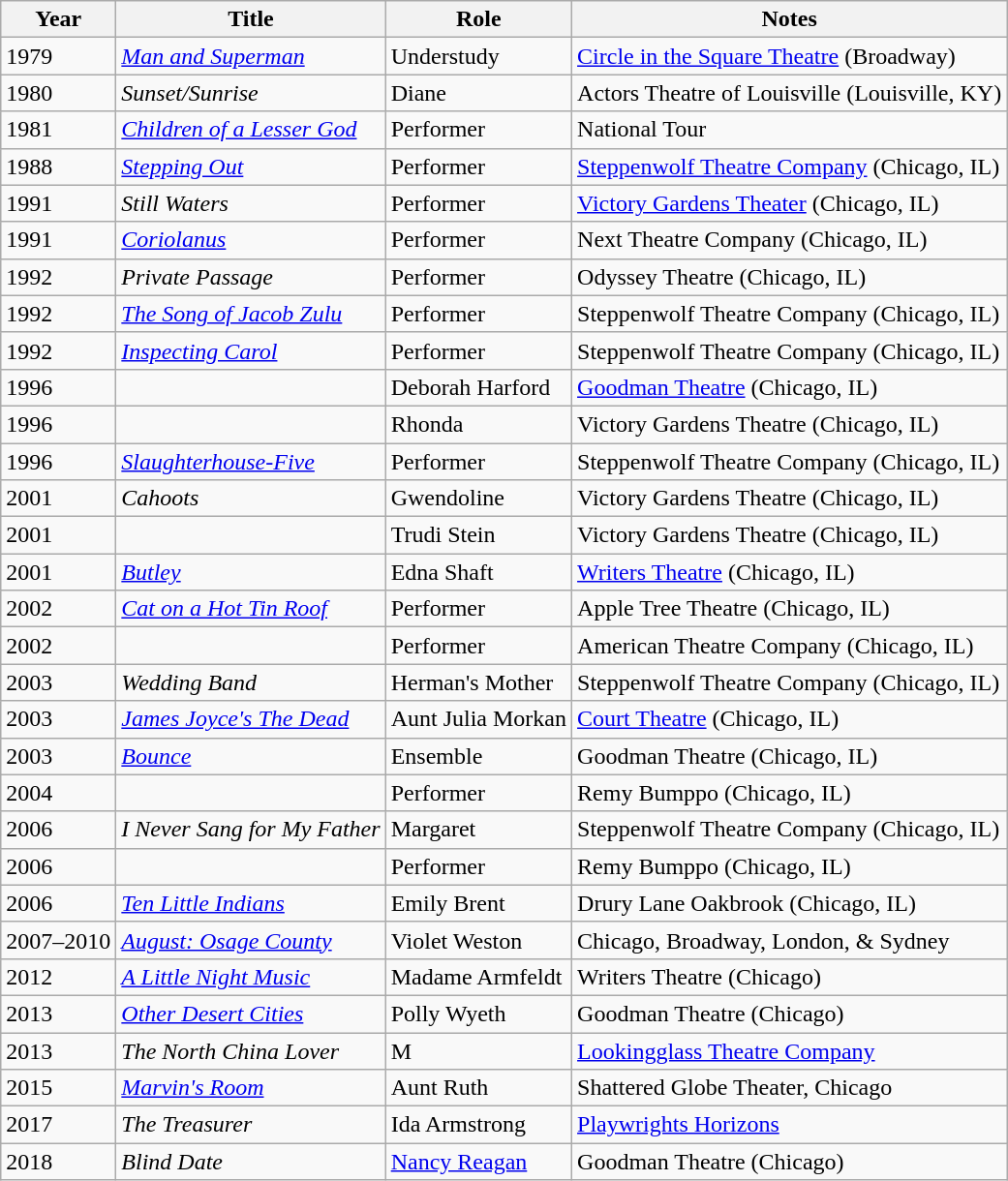<table class="wikitable sortable">
<tr>
<th>Year</th>
<th>Title</th>
<th>Role</th>
<th class="unsortable">Notes</th>
</tr>
<tr>
<td>1979</td>
<td><em><a href='#'>Man and Superman</a></em></td>
<td>Understudy</td>
<td><a href='#'>Circle in the Square Theatre</a> (Broadway)</td>
</tr>
<tr>
<td>1980</td>
<td><em>Sunset/Sunrise</em></td>
<td>Diane</td>
<td>Actors Theatre of Louisville (Louisville, KY)</td>
</tr>
<tr>
<td>1981</td>
<td><em><a href='#'>Children of a Lesser God</a></em></td>
<td>Performer</td>
<td>National Tour</td>
</tr>
<tr>
<td>1988</td>
<td><em><a href='#'>Stepping Out</a></em></td>
<td>Performer</td>
<td><a href='#'>Steppenwolf Theatre Company</a> (Chicago, IL)</td>
</tr>
<tr>
<td>1991</td>
<td><em>Still Waters</em></td>
<td>Performer</td>
<td><a href='#'>Victory Gardens Theater</a> (Chicago, IL)</td>
</tr>
<tr>
<td>1991</td>
<td><em><a href='#'>Coriolanus</a></em></td>
<td>Performer</td>
<td>Next Theatre Company (Chicago, IL)</td>
</tr>
<tr>
<td>1992</td>
<td><em>Private Passage</em></td>
<td>Performer</td>
<td>Odyssey Theatre (Chicago, IL)</td>
</tr>
<tr>
<td>1992</td>
<td><em><a href='#'>The Song of Jacob Zulu</a></em></td>
<td>Performer</td>
<td>Steppenwolf Theatre Company (Chicago, IL)</td>
</tr>
<tr>
<td>1992</td>
<td><em><a href='#'>Inspecting Carol</a></em></td>
<td>Performer</td>
<td>Steppenwolf Theatre Company (Chicago, IL)</td>
</tr>
<tr>
<td>1996</td>
<td><em></em></td>
<td>Deborah Harford</td>
<td><a href='#'>Goodman Theatre</a> (Chicago, IL)</td>
</tr>
<tr>
<td>1996</td>
<td><em></em></td>
<td>Rhonda</td>
<td>Victory Gardens Theatre (Chicago, IL)</td>
</tr>
<tr>
<td>1996</td>
<td><em><a href='#'>Slaughterhouse-Five</a></em></td>
<td>Performer</td>
<td>Steppenwolf Theatre Company (Chicago, IL)</td>
</tr>
<tr>
<td>2001</td>
<td><em>Cahoots</em></td>
<td>Gwendoline</td>
<td>Victory Gardens Theatre (Chicago, IL)</td>
</tr>
<tr>
<td>2001</td>
<td><em></em></td>
<td>Trudi Stein</td>
<td>Victory Gardens Theatre (Chicago, IL)</td>
</tr>
<tr>
<td>2001</td>
<td><em><a href='#'>Butley</a></em></td>
<td>Edna Shaft</td>
<td><a href='#'>Writers Theatre</a> (Chicago, IL)</td>
</tr>
<tr>
<td>2002</td>
<td><em><a href='#'>Cat on a Hot Tin Roof</a></em></td>
<td>Performer</td>
<td>Apple Tree Theatre (Chicago, IL)</td>
</tr>
<tr>
<td>2002</td>
<td><em></em></td>
<td>Performer</td>
<td>American Theatre Company (Chicago, IL)</td>
</tr>
<tr>
<td>2003</td>
<td><em>Wedding Band</em></td>
<td>Herman's Mother</td>
<td>Steppenwolf Theatre Company (Chicago, IL)</td>
</tr>
<tr>
<td>2003</td>
<td><em><a href='#'>James Joyce's The Dead</a></em></td>
<td>Aunt Julia Morkan</td>
<td><a href='#'>Court Theatre</a> (Chicago, IL)</td>
</tr>
<tr>
<td>2003</td>
<td><em><a href='#'>Bounce</a></em></td>
<td>Ensemble</td>
<td>Goodman Theatre (Chicago, IL)</td>
</tr>
<tr>
<td>2004</td>
<td><em></em></td>
<td>Performer</td>
<td>Remy Bumppo (Chicago, IL)</td>
</tr>
<tr>
<td>2006</td>
<td><em>I Never Sang for My Father</em></td>
<td>Margaret</td>
<td>Steppenwolf Theatre Company (Chicago, IL)</td>
</tr>
<tr>
<td>2006</td>
<td><em></em></td>
<td>Performer</td>
<td>Remy Bumppo (Chicago, IL)</td>
</tr>
<tr>
<td>2006</td>
<td><em><a href='#'>Ten Little Indians</a></em></td>
<td>Emily Brent</td>
<td>Drury Lane Oakbrook (Chicago, IL)</td>
</tr>
<tr>
<td>2007–2010</td>
<td><em><a href='#'>August: Osage County</a></em></td>
<td>Violet Weston</td>
<td>Chicago, Broadway, London, & Sydney</td>
</tr>
<tr>
<td>2012</td>
<td><em><a href='#'>A Little Night Music</a></em></td>
<td>Madame Armfeldt</td>
<td>Writers Theatre (Chicago)</td>
</tr>
<tr>
<td>2013</td>
<td><em><a href='#'>Other Desert Cities</a></em></td>
<td>Polly Wyeth</td>
<td>Goodman Theatre (Chicago)</td>
</tr>
<tr>
<td>2013</td>
<td><em>The North China Lover</em></td>
<td>M</td>
<td><a href='#'>Lookingglass Theatre Company</a></td>
</tr>
<tr>
<td>2015</td>
<td><em><a href='#'>Marvin's Room</a></em></td>
<td>Aunt Ruth</td>
<td>Shattered Globe Theater, Chicago</td>
</tr>
<tr>
<td>2017</td>
<td><em>The Treasurer</em></td>
<td>Ida Armstrong</td>
<td><a href='#'>Playwrights Horizons</a></td>
</tr>
<tr>
<td>2018</td>
<td><em>Blind Date</em></td>
<td><a href='#'>Nancy Reagan</a></td>
<td>Goodman Theatre (Chicago)</td>
</tr>
</table>
